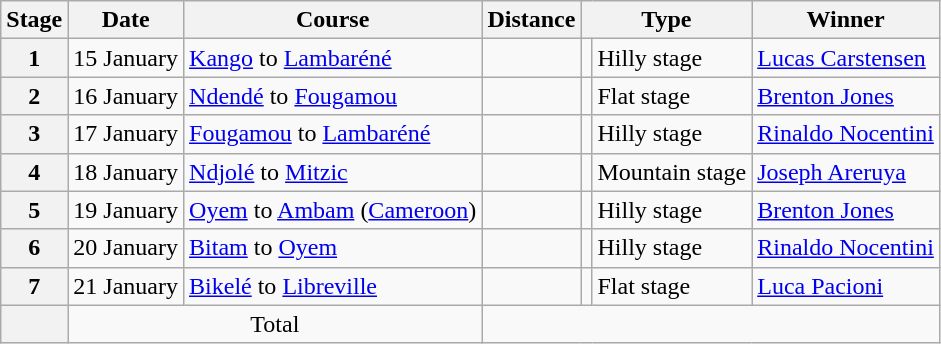<table class="wikitable">
<tr>
<th scope="col">Stage</th>
<th scope="col">Date</th>
<th scope="col">Course</th>
<th scope="col">Distance</th>
<th scope="col" colspan="2">Type</th>
<th scope="col">Winner</th>
</tr>
<tr>
<th scope="row">1</th>
<td style="text-align:right">15 January</td>
<td><a href='#'>Kango</a> to <a href='#'>Lambaréné</a></td>
<td style="text-align:center;"></td>
<td></td>
<td>Hilly stage</td>
<td><a href='#'>Lucas Carstensen</a></td>
</tr>
<tr>
<th scope="row">2</th>
<td style="text-align:right">16 January</td>
<td><a href='#'>Ndendé</a> to <a href='#'>Fougamou</a></td>
<td style="text-align:center;"></td>
<td></td>
<td>Flat stage</td>
<td><a href='#'>Brenton Jones</a></td>
</tr>
<tr>
<th scope="row">3</th>
<td style="text-align:right">17 January</td>
<td><a href='#'>Fougamou</a> to <a href='#'>Lambaréné</a></td>
<td style="text-align:center;"></td>
<td></td>
<td>Hilly stage</td>
<td><a href='#'>Rinaldo Nocentini</a></td>
</tr>
<tr>
<th scope="row">4</th>
<td style="text-align:right">18 January</td>
<td><a href='#'>Ndjolé</a> to <a href='#'>Mitzic</a></td>
<td style="text-align:center;"></td>
<td></td>
<td>Mountain stage</td>
<td><a href='#'>Joseph Areruya</a></td>
</tr>
<tr>
<th scope="row">5</th>
<td style="text-align:right">19 January</td>
<td><a href='#'>Oyem</a> to <a href='#'>Ambam</a> (<a href='#'>Cameroon</a>)</td>
<td style="text-align:center;"></td>
<td></td>
<td>Hilly stage</td>
<td><a href='#'>Brenton Jones</a></td>
</tr>
<tr>
<th scope="row">6</th>
<td style="text-align:right">20 January</td>
<td><a href='#'>Bitam</a> to <a href='#'>Oyem</a></td>
<td style="text-align:center;"></td>
<td></td>
<td>Hilly stage</td>
<td><a href='#'>Rinaldo Nocentini</a></td>
</tr>
<tr>
<th scope="row">7</th>
<td style="text-align:right">21 January</td>
<td><a href='#'>Bikelé</a> to <a href='#'>Libreville</a></td>
<td style="text-align:center;"></td>
<td></td>
<td>Flat stage</td>
<td><a href='#'>Luca Pacioni</a></td>
</tr>
<tr>
<th scope="row"></th>
<td colspan="2" style="text-align:center">Total</td>
<td colspan="5" style="text-align:center"></td>
</tr>
</table>
